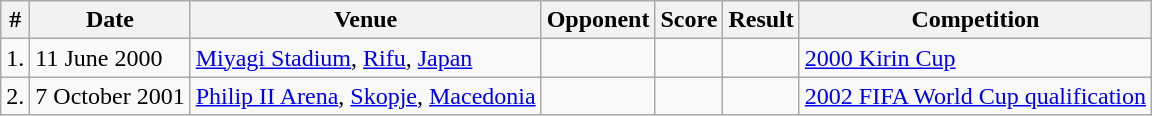<table class="wikitable">
<tr>
<th>#</th>
<th>Date</th>
<th>Venue</th>
<th>Opponent</th>
<th>Score</th>
<th>Result</th>
<th>Competition</th>
</tr>
<tr>
<td>1.</td>
<td>11 June 2000</td>
<td><a href='#'>Miyagi Stadium</a>, <a href='#'>Rifu</a>, <a href='#'>Japan</a></td>
<td></td>
<td></td>
<td></td>
<td><a href='#'>2000 Kirin Cup</a></td>
</tr>
<tr>
<td>2.</td>
<td>7 October 2001</td>
<td><a href='#'>Philip II Arena</a>, <a href='#'>Skopje</a>, <a href='#'>Macedonia</a></td>
<td></td>
<td></td>
<td></td>
<td><a href='#'>2002 FIFA World Cup qualification</a></td>
</tr>
</table>
